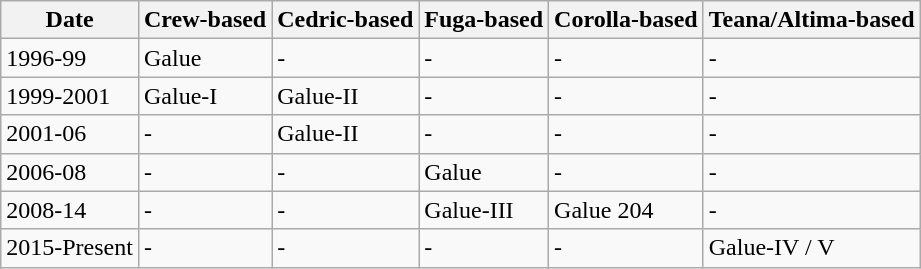<table class="wikitable">
<tr>
<th>Date</th>
<th>Crew-based</th>
<th>Cedric-based</th>
<th>Fuga-based</th>
<th>Corolla-based</th>
<th>Teana/Altima-based</th>
</tr>
<tr>
<td>1996-99</td>
<td>Galue</td>
<td>-</td>
<td>-</td>
<td>-</td>
<td>-</td>
</tr>
<tr>
<td>1999-2001</td>
<td>Galue-I</td>
<td>Galue-II</td>
<td>-</td>
<td>-</td>
<td>-</td>
</tr>
<tr>
<td>2001-06</td>
<td>-</td>
<td>Galue-II</td>
<td>-</td>
<td>-</td>
<td>-</td>
</tr>
<tr>
<td>2006-08</td>
<td>-</td>
<td>-</td>
<td>Galue</td>
<td>-</td>
<td>-</td>
</tr>
<tr>
<td>2008-14</td>
<td>-</td>
<td>-</td>
<td>Galue-III</td>
<td>Galue 204</td>
<td>-</td>
</tr>
<tr>
<td>2015-Present</td>
<td>-</td>
<td>-</td>
<td>-</td>
<td>-</td>
<td>Galue-IV / V</td>
</tr>
</table>
